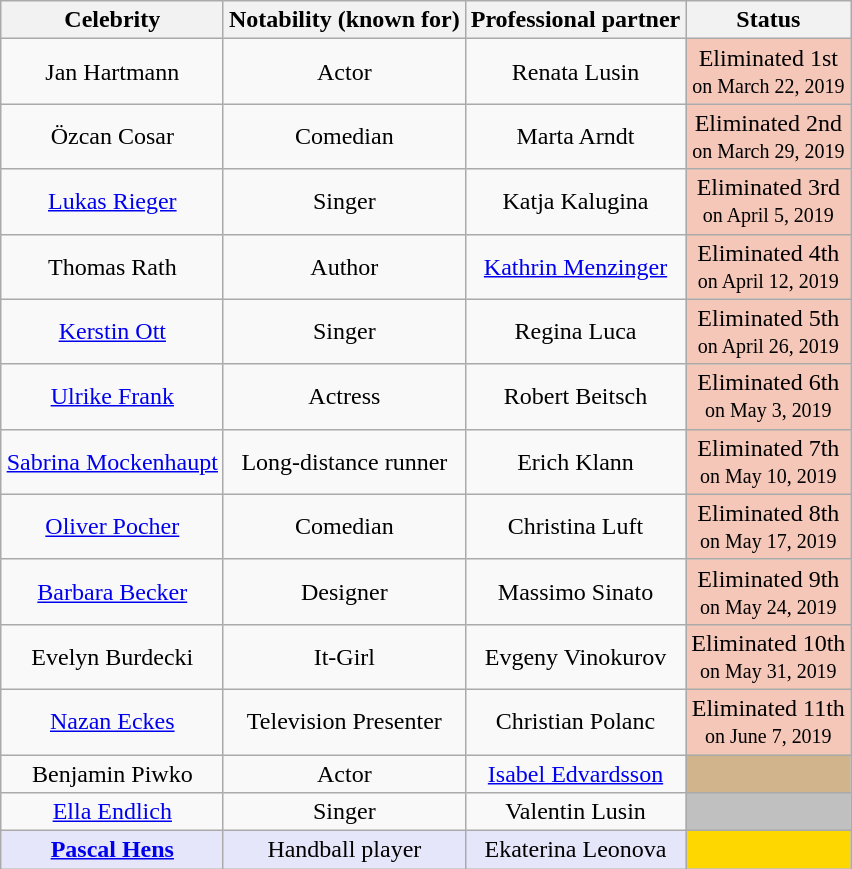<table class= "wikitable sortable" style="text-align: center; margin:auto; align: center">
<tr>
<th>Celebrity</th>
<th>Notability (known for)</th>
<th>Professional partner</th>
<th>Status</th>
</tr>
<tr>
<td>Jan Hartmann</td>
<td>Actor</td>
<td>Renata Lusin</td>
<td bgcolor="#F4C7B8">Eliminated 1st<br><small>on March 22, 2019</small></td>
</tr>
<tr>
<td>Özcan Cosar</td>
<td>Comedian</td>
<td>Marta Arndt</td>
<td bgcolor="#F4C7B8">Eliminated 2nd<br><small>on March 29, 2019</small></td>
</tr>
<tr>
<td><a href='#'>Lukas Rieger</a></td>
<td>Singer</td>
<td>Katja Kalugina</td>
<td bgcolor="#F4C7B8">Eliminated 3rd<br><small>on April 5, 2019</small></td>
</tr>
<tr>
<td>Thomas Rath</td>
<td>Author</td>
<td><a href='#'>Kathrin Menzinger</a></td>
<td bgcolor="#F4C7B8">Eliminated 4th<br><small>on April 12, 2019</small></td>
</tr>
<tr>
<td><a href='#'>Kerstin Ott</a></td>
<td>Singer</td>
<td>Regina Luca</td>
<td bgcolor="#F4C7B8">Eliminated 5th<br><small>on April 26, 2019</small></td>
</tr>
<tr>
<td><a href='#'>Ulrike Frank</a></td>
<td>Actress</td>
<td>Robert Beitsch</td>
<td bgcolor="#F4C7B8">Eliminated 6th<br><small>on May 3, 2019</small></td>
</tr>
<tr>
<td><a href='#'>Sabrina Mockenhaupt</a></td>
<td>Long-distance runner</td>
<td>Erich Klann</td>
<td bgcolor="#F4C7B8">Eliminated 7th<br><small>on May 10, 2019</small></td>
</tr>
<tr>
<td><a href='#'>Oliver Pocher</a></td>
<td>Comedian</td>
<td>Christina Luft</td>
<td bgcolor="#F4C7B8">Eliminated 8th<br><small>on May 17, 2019</small></td>
</tr>
<tr>
<td><a href='#'>Barbara Becker</a></td>
<td>Designer</td>
<td>Massimo Sinato</td>
<td bgcolor="#F4C7B8">Eliminated 9th<br><small>on May 24, 2019</small></td>
</tr>
<tr>
<td>Evelyn Burdecki</td>
<td>It-Girl</td>
<td>Evgeny Vinokurov</td>
<td bgcolor="#F4C7B8">Eliminated 10th<br><small>on May 31, 2019</small></td>
</tr>
<tr>
<td><a href='#'>Nazan Eckes</a></td>
<td>Television Presenter</td>
<td>Christian Polanc</td>
<td bgcolor="#F4C7B8">Eliminated 11th<br><small>on June 7, 2019</small></td>
</tr>
<tr>
<td>Benjamin Piwko</td>
<td>Actor</td>
<td><a href='#'>Isabel Edvardsson</a></td>
<td bgcolor="tan"></td>
</tr>
<tr>
<td><a href='#'>Ella Endlich</a></td>
<td>Singer</td>
<td>Valentin Lusin</td>
<td bgcolor="silver"></td>
</tr>
<tr bgcolor="lavender">
<td><strong><a href='#'>Pascal Hens</a></strong></td>
<td>Handball player</td>
<td>Ekaterina Leonova</td>
<td bgcolor="gold"></td>
</tr>
</table>
